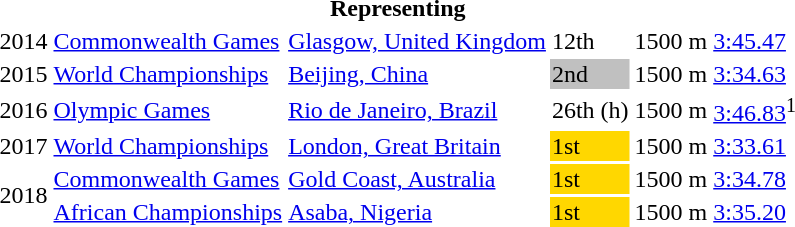<table>
<tr>
<th colspan="6">Representing </th>
</tr>
<tr>
<td>2014</td>
<td><a href='#'>Commonwealth Games</a></td>
<td><a href='#'>Glasgow, United Kingdom</a></td>
<td>12th</td>
<td>1500 m</td>
<td><a href='#'>3:45.47</a></td>
</tr>
<tr>
<td>2015</td>
<td><a href='#'>World Championships</a></td>
<td><a href='#'>Beijing, China</a></td>
<td bgcolor=silver>2nd</td>
<td>1500 m</td>
<td><a href='#'>3:34.63</a></td>
</tr>
<tr>
<td>2016</td>
<td><a href='#'>Olympic Games</a></td>
<td><a href='#'>Rio de Janeiro, Brazil</a></td>
<td>26th (h)</td>
<td>1500 m</td>
<td><a href='#'>3:46.83</a><sup>1</sup></td>
</tr>
<tr>
<td>2017</td>
<td><a href='#'>World Championships</a></td>
<td><a href='#'>London, Great Britain</a></td>
<td bgcolor=gold>1st</td>
<td>1500 m</td>
<td><a href='#'>3:33.61</a></td>
</tr>
<tr>
<td rowspan=2>2018</td>
<td><a href='#'>Commonwealth Games</a></td>
<td><a href='#'>Gold Coast, Australia</a></td>
<td bgcolor=gold>1st</td>
<td>1500 m</td>
<td><a href='#'>3:34.78</a></td>
</tr>
<tr>
<td><a href='#'>African Championships</a></td>
<td><a href='#'>Asaba, Nigeria</a></td>
<td bgcolor=gold>1st</td>
<td>1500 m</td>
<td><a href='#'>3:35.20</a></td>
</tr>
</table>
